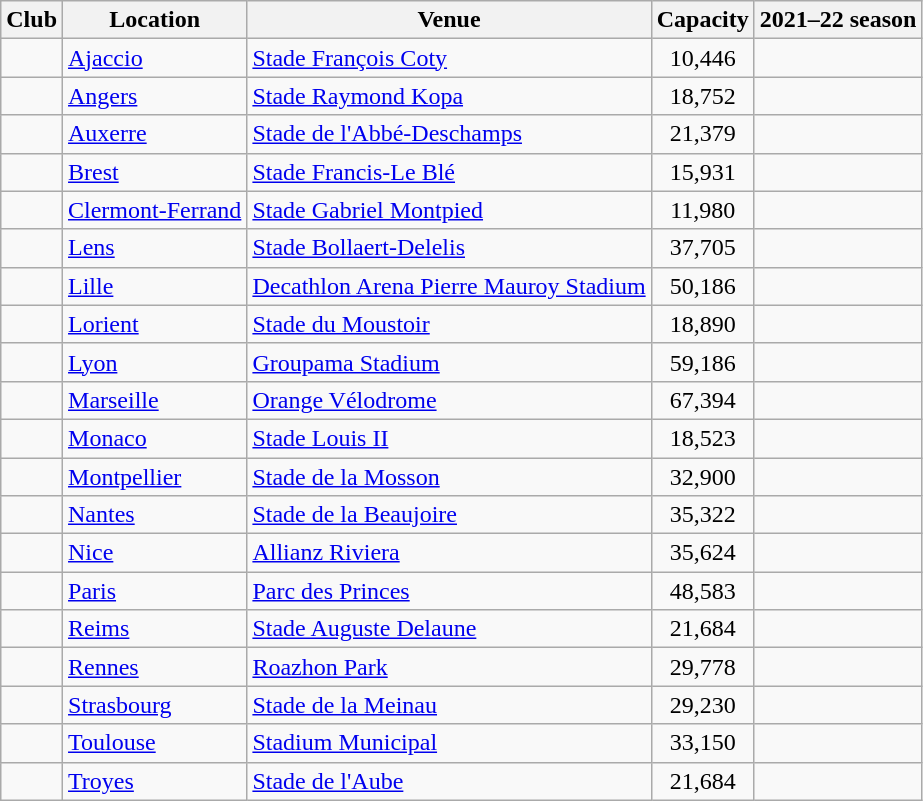<table class="wikitable sortable">
<tr>
<th>Club</th>
<th>Location</th>
<th>Venue</th>
<th>Capacity</th>
<th>2021–22 season</th>
</tr>
<tr>
<td></td>
<td><a href='#'>Ajaccio</a></td>
<td><a href='#'>Stade François Coty</a></td>
<td style="text-align:center;">10,446</td>
<td align="center"></td>
</tr>
<tr>
<td></td>
<td><a href='#'>Angers</a></td>
<td><a href='#'>Stade Raymond Kopa</a></td>
<td align="center">18,752</td>
<td align="center"></td>
</tr>
<tr>
<td></td>
<td><a href='#'>Auxerre</a></td>
<td><a href='#'>Stade de l'Abbé-Deschamps</a></td>
<td style="text-align:center;">21,379</td>
<td align="center"></td>
</tr>
<tr>
<td></td>
<td><a href='#'>Brest</a></td>
<td><a href='#'>Stade Francis-Le Blé</a></td>
<td align="center">15,931</td>
<td align="center"></td>
</tr>
<tr>
<td></td>
<td><a href='#'>Clermont-Ferrand</a></td>
<td><a href='#'>Stade Gabriel Montpied</a></td>
<td style="text-align:center;">11,980</td>
<td align="center"></td>
</tr>
<tr>
<td></td>
<td><a href='#'>Lens</a></td>
<td><a href='#'>Stade Bollaert-Delelis</a></td>
<td align="center">37,705</td>
<td align="center"></td>
</tr>
<tr>
<td></td>
<td><a href='#'>Lille</a></td>
<td><a href='#'>Decathlon Arena Pierre Mauroy Stadium</a></td>
<td align="center">50,186</td>
<td align="center"></td>
</tr>
<tr>
<td></td>
<td><a href='#'>Lorient</a></td>
<td><a href='#'>Stade du Moustoir</a></td>
<td align="center">18,890</td>
<td align="center"></td>
</tr>
<tr>
<td></td>
<td><a href='#'>Lyon</a></td>
<td><a href='#'>Groupama Stadium</a></td>
<td align="center">59,186</td>
<td align="center"></td>
</tr>
<tr>
<td></td>
<td><a href='#'>Marseille</a></td>
<td><a href='#'>Orange Vélodrome</a></td>
<td align="center">67,394</td>
<td align="center"></td>
</tr>
<tr>
<td></td>
<td> <a href='#'>Monaco</a></td>
<td><a href='#'>Stade Louis II</a></td>
<td align="center">18,523</td>
<td align="center"></td>
</tr>
<tr>
<td></td>
<td><a href='#'>Montpellier</a></td>
<td><a href='#'>Stade de la Mosson</a></td>
<td align="center">32,900</td>
<td align="center"></td>
</tr>
<tr>
<td></td>
<td><a href='#'>Nantes</a></td>
<td><a href='#'>Stade de la Beaujoire</a></td>
<td align="center">35,322</td>
<td align="center"></td>
</tr>
<tr>
<td></td>
<td><a href='#'>Nice</a></td>
<td><a href='#'>Allianz Riviera</a></td>
<td align="center">35,624</td>
<td align="center"></td>
</tr>
<tr>
<td></td>
<td><a href='#'>Paris</a></td>
<td><a href='#'>Parc des Princes</a></td>
<td align="center">48,583</td>
<td align="center"></td>
</tr>
<tr>
<td></td>
<td><a href='#'>Reims</a></td>
<td><a href='#'>Stade Auguste Delaune</a></td>
<td align="center">21,684</td>
<td align="center"></td>
</tr>
<tr>
<td></td>
<td><a href='#'>Rennes</a></td>
<td><a href='#'>Roazhon Park</a></td>
<td align="center">29,778</td>
<td align="center"></td>
</tr>
<tr>
<td></td>
<td><a href='#'>Strasbourg</a></td>
<td><a href='#'>Stade de la Meinau</a></td>
<td align="center">29,230</td>
<td align="center"></td>
</tr>
<tr>
<td></td>
<td><a href='#'>Toulouse</a></td>
<td><a href='#'>Stadium Municipal</a></td>
<td align="center">33,150</td>
<td align="center"></td>
</tr>
<tr>
<td></td>
<td><a href='#'>Troyes</a></td>
<td><a href='#'>Stade de l'Aube</a></td>
<td style="text-align:center;">21,684</td>
<td align="center"></td>
</tr>
</table>
